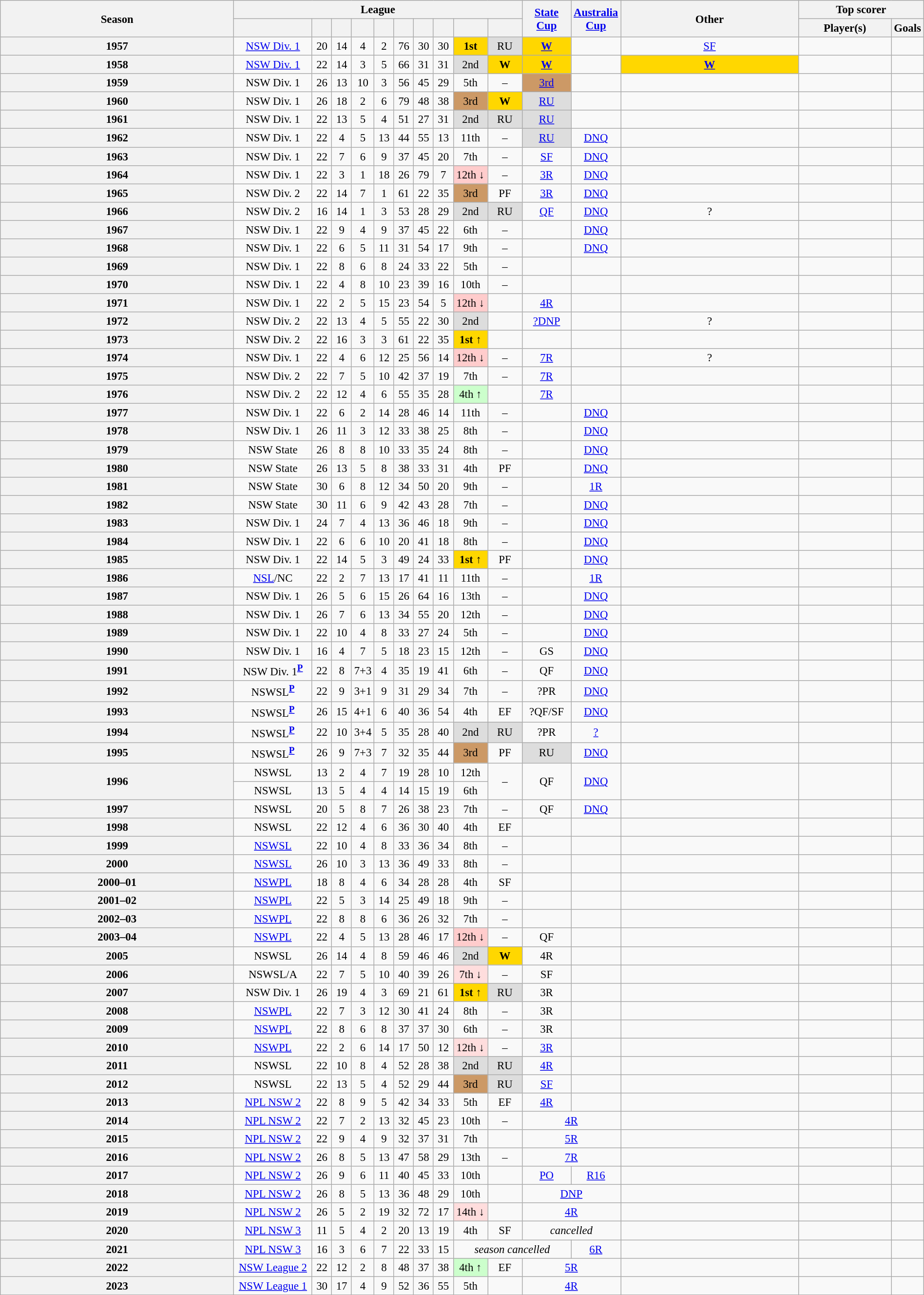<table class="wikitable sortable" style="text-align:center; font-size:95%;width:100%; text-align:center">
<tr>
<th rowspan=2>Season</th>
<th colspan=10>League</th>
<th rowspan=2 width="60px"><a href='#'>State<br>Cup</a></th>
<th rowspan=2 width="60px"><a href='#'>Australia<br>Cup</a></th>
<th rowspan=2>Other</th>
<th colspan=2>Top scorer</th>
</tr>
<tr>
<th width="100px"></th>
<th width="20px"></th>
<th width="20px"></th>
<th width="20px"></th>
<th width="20px"></th>
<th width="20px"></th>
<th width="20px"></th>
<th width="20px"></th>
<th width="40px"></th>
<th width="40px"></th>
<th width="120px">Player(s)</th>
<th width="20px">Goals</th>
</tr>
<tr>
<th>1957</th>
<td><a href='#'>NSW Div. 1</a> </td>
<td>20</td>
<td>14</td>
<td>4</td>
<td>2</td>
<td>76</td>
<td>30</td>
<td>30</td>
<td bgcolor=gold><strong>1st</strong></td>
<td bgcolor=#DDD>RU</td>
<td bgcolor=gold><strong><a href='#'>W</a></strong></td>
<td></td>
<td><a href='#'>SF</a></td>
<td></td>
<td></td>
</tr>
<tr>
<th>1958</th>
<td><a href='#'>NSW Div. 1</a> </td>
<td>22</td>
<td>14</td>
<td>3</td>
<td>5</td>
<td>66</td>
<td>31</td>
<td>31</td>
<td bgcolor=#DDD>2nd</td>
<td bgcolor=gold><strong>W</strong></td>
<td bgcolor=gold><a href='#'><strong>W</strong></a></td>
<td></td>
<td bgcolor=gold><a href='#'><strong>W</strong></a></td>
<td></td>
<td></td>
</tr>
<tr>
<th>1959</th>
<td>NSW Div. 1 </td>
<td>26</td>
<td>13</td>
<td>10</td>
<td>3</td>
<td>56</td>
<td>45</td>
<td>29</td>
<td>5th</td>
<td>–</td>
<td bgcolor=#CC9966><a href='#'>3rd</a></td>
<td></td>
<td></td>
<td></td>
<td></td>
</tr>
<tr>
<th>1960</th>
<td>NSW Div. 1 </td>
<td>26</td>
<td>18</td>
<td>2</td>
<td>6</td>
<td>79</td>
<td>48</td>
<td>38</td>
<td bgcolor=#CC9966>3rd</td>
<td bgcolor=gold><strong>W</strong></td>
<td bgcolor=#DDD><a href='#'>RU</a></td>
<td></td>
<td></td>
<td></td>
<td></td>
</tr>
<tr>
<th>1961</th>
<td>NSW Div. 1 </td>
<td>22</td>
<td>13</td>
<td>5</td>
<td>4</td>
<td>51</td>
<td>27</td>
<td>31</td>
<td bgcolor=#DDD>2nd</td>
<td bgcolor=#DDD>RU</td>
<td bgcolor=#DDD><a href='#'>RU</a></td>
<td></td>
<td></td>
<td></td>
<td></td>
</tr>
<tr>
<th>1962</th>
<td>NSW Div. 1 </td>
<td>22</td>
<td>4</td>
<td>5</td>
<td>13</td>
<td>44</td>
<td>55</td>
<td>13</td>
<td>11th</td>
<td>–</td>
<td bgcolor=#DDD><a href='#'>RU</a></td>
<td><a href='#'>DNQ</a></td>
<td></td>
<td></td>
<td></td>
</tr>
<tr>
<th>1963</th>
<td>NSW Div. 1 </td>
<td>22</td>
<td>7</td>
<td>6</td>
<td>9</td>
<td>37</td>
<td>45</td>
<td>20</td>
<td>7th</td>
<td>–</td>
<td><a href='#'>SF</a></td>
<td><a href='#'>DNQ</a></td>
<td></td>
<td></td>
<td></td>
</tr>
<tr>
<th>1964</th>
<td>NSW Div. 1 </td>
<td>22</td>
<td>3</td>
<td>1</td>
<td>18</td>
<td>26</td>
<td>79</td>
<td>7</td>
<td bgcolor=#FCC>12th ↓</td>
<td>–</td>
<td><a href='#'>3R</a></td>
<td><a href='#'>DNQ</a></td>
<td></td>
<td></td>
<td></td>
</tr>
<tr>
<th>1965</th>
<td>NSW Div. 2 </td>
<td>22</td>
<td>14</td>
<td>7</td>
<td>1</td>
<td>61</td>
<td>22</td>
<td>35</td>
<td bgcolor=#CC9966>3rd</td>
<td>PF</td>
<td><a href='#'>3R</a></td>
<td><a href='#'>DNQ</a></td>
<td></td>
<td></td>
<td></td>
</tr>
<tr>
<th>1966</th>
<td>NSW Div. 2 </td>
<td>16</td>
<td>14</td>
<td>1</td>
<td>3</td>
<td>53</td>
<td>28</td>
<td>29</td>
<td bgcolor=#DDD>2nd</td>
<td bgcolor=#DDD>RU</td>
<td><a href='#'>QF</a></td>
<td><a href='#'>DNQ</a></td>
<td>?</td>
<td></td>
<td></td>
</tr>
<tr>
<th>1967</th>
<td>NSW Div. 1 </td>
<td>22</td>
<td>9</td>
<td>4</td>
<td>9</td>
<td>37</td>
<td>45</td>
<td>22</td>
<td>6th</td>
<td>–</td>
<td></td>
<td><a href='#'>DNQ</a></td>
<td></td>
<td></td>
<td></td>
</tr>
<tr>
<th>1968</th>
<td>NSW Div. 1 </td>
<td>22</td>
<td>6</td>
<td>5</td>
<td>11</td>
<td>31</td>
<td>54</td>
<td>17</td>
<td>9th</td>
<td>–</td>
<td></td>
<td><a href='#'>DNQ</a></td>
<td></td>
<td></td>
<td></td>
</tr>
<tr>
<th>1969</th>
<td>NSW Div. 1 </td>
<td>22</td>
<td>8</td>
<td>6</td>
<td>8</td>
<td>24</td>
<td>33</td>
<td>22</td>
<td>5th</td>
<td>–</td>
<td></td>
<td></td>
<td></td>
<td></td>
<td></td>
</tr>
<tr>
<th>1970</th>
<td>NSW Div. 1 </td>
<td>22</td>
<td>4</td>
<td>8</td>
<td>10</td>
<td>23</td>
<td>39</td>
<td>16</td>
<td>10th</td>
<td>–</td>
<td></td>
<td></td>
<td></td>
<td></td>
<td></td>
</tr>
<tr>
<th>1971</th>
<td>NSW Div. 1 </td>
<td>22</td>
<td>2</td>
<td>5</td>
<td>15</td>
<td>23</td>
<td>54</td>
<td>5</td>
<td bgcolor=#FCC>12th ↓</td>
<td></td>
<td><a href='#'>4R</a></td>
<td></td>
<td></td>
<td></td>
<td></td>
</tr>
<tr>
<th>1972</th>
<td>NSW Div. 2 </td>
<td>22</td>
<td>13</td>
<td>4</td>
<td>5</td>
<td>55</td>
<td>22</td>
<td>30</td>
<td bgcolor=#DDD>2nd</td>
<td></td>
<td><a href='#'>?DNP</a></td>
<td></td>
<td>?</td>
<td></td>
<td></td>
</tr>
<tr>
<th>1973</th>
<td>NSW Div. 2 </td>
<td>22</td>
<td>16</td>
<td>3</td>
<td>3</td>
<td>61</td>
<td>22</td>
<td>35</td>
<td bgcolor=gold><strong>1st</strong> ↑</td>
<td></td>
<td></td>
<td></td>
<td></td>
<td></td>
<td></td>
</tr>
<tr>
<th>1974</th>
<td>NSW Div. 1 </td>
<td>22</td>
<td>4</td>
<td>6</td>
<td>12</td>
<td>25</td>
<td>56</td>
<td>14</td>
<td bgcolor=#FCC>12th ↓</td>
<td>–</td>
<td><a href='#'>7R</a></td>
<td></td>
<td>?</td>
<td></td>
<td></td>
</tr>
<tr>
<th>1975</th>
<td>NSW Div. 2 </td>
<td>22</td>
<td>7</td>
<td>5</td>
<td>10</td>
<td>42</td>
<td>37</td>
<td>19</td>
<td>7th</td>
<td>–</td>
<td><a href='#'>7R</a></td>
<td></td>
<td></td>
<td></td>
<td></td>
</tr>
<tr>
<th>1976</th>
<td>NSW Div. 2 </td>
<td>22</td>
<td>12</td>
<td>4</td>
<td>6</td>
<td>55</td>
<td>35</td>
<td>28</td>
<td bgcolor=#CFC>4th ↑</td>
<td></td>
<td><a href='#'>7R</a></td>
<td></td>
<td></td>
<td></td>
<td></td>
</tr>
<tr>
<th>1977</th>
<td>NSW Div. 1 </td>
<td>22</td>
<td>6</td>
<td>2</td>
<td>14</td>
<td>28</td>
<td>46</td>
<td>14</td>
<td>11th</td>
<td>–</td>
<td></td>
<td><a href='#'>DNQ</a></td>
<td></td>
<td></td>
<td></td>
</tr>
<tr>
<th>1978</th>
<td>NSW Div. 1 </td>
<td>26</td>
<td>11</td>
<td>3</td>
<td>12</td>
<td>33</td>
<td>38</td>
<td>25</td>
<td>8th</td>
<td>–</td>
<td></td>
<td><a href='#'>DNQ</a></td>
<td></td>
<td></td>
<td></td>
</tr>
<tr>
<th>1979</th>
<td>NSW State </td>
<td>26</td>
<td>8</td>
<td>8</td>
<td>10</td>
<td>33</td>
<td>35</td>
<td>24</td>
<td>8th</td>
<td>–</td>
<td></td>
<td><a href='#'>DNQ</a></td>
<td></td>
<td></td>
<td></td>
</tr>
<tr>
<th>1980</th>
<td>NSW State </td>
<td>26</td>
<td>13</td>
<td>5</td>
<td>8</td>
<td>38</td>
<td>33</td>
<td>31</td>
<td>4th</td>
<td>PF</td>
<td></td>
<td><a href='#'>DNQ</a></td>
<td></td>
<td></td>
<td></td>
</tr>
<tr>
<th>1981</th>
<td>NSW State </td>
<td>30</td>
<td>6</td>
<td>8</td>
<td>12</td>
<td>34</td>
<td>50</td>
<td>20</td>
<td>9th</td>
<td>–</td>
<td></td>
<td><a href='#'>1R</a></td>
<td></td>
<td></td>
<td></td>
</tr>
<tr>
<th>1982</th>
<td>NSW State </td>
<td>30</td>
<td>11</td>
<td>6</td>
<td>9</td>
<td>42</td>
<td>43</td>
<td>28</td>
<td>7th</td>
<td>–</td>
<td></td>
<td><a href='#'>DNQ</a></td>
<td></td>
<td></td>
<td></td>
</tr>
<tr>
<th>1983</th>
<td>NSW Div. 1 </td>
<td>24</td>
<td>7</td>
<td>4</td>
<td>13</td>
<td>36</td>
<td>46</td>
<td>18</td>
<td>9th</td>
<td>–</td>
<td></td>
<td><a href='#'>DNQ</a></td>
<td></td>
<td></td>
<td></td>
</tr>
<tr>
<th>1984</th>
<td>NSW Div. 1 </td>
<td>22</td>
<td>6</td>
<td>6</td>
<td>10</td>
<td>20</td>
<td>41</td>
<td>18</td>
<td>8th</td>
<td>–</td>
<td></td>
<td><a href='#'>DNQ</a></td>
<td></td>
<td></td>
<td></td>
</tr>
<tr>
<th>1985</th>
<td>NSW Div. 1 </td>
<td>22</td>
<td>14</td>
<td>5</td>
<td>3</td>
<td>49</td>
<td>24</td>
<td>33</td>
<td bgcolor=gold><strong>1st</strong> ↑</td>
<td>PF</td>
<td></td>
<td><a href='#'>DNQ</a></td>
<td></td>
<td></td>
<td></td>
</tr>
<tr>
<th>1986</th>
<td><a href='#'>NSL</a>/NC </td>
<td>22</td>
<td>2</td>
<td>7</td>
<td>13</td>
<td>17</td>
<td>41</td>
<td>11</td>
<td>11th</td>
<td>–</td>
<td></td>
<td><a href='#'>1R</a></td>
<td></td>
<td></td>
<td></td>
</tr>
<tr>
<th>1987</th>
<td>NSW Div. 1 </td>
<td>26</td>
<td>5</td>
<td>6</td>
<td>15</td>
<td>26</td>
<td>64</td>
<td>16</td>
<td>13th</td>
<td>–</td>
<td></td>
<td><a href='#'>DNQ</a></td>
<td></td>
<td></td>
<td></td>
</tr>
<tr>
<th>1988</th>
<td>NSW Div. 1 </td>
<td>26</td>
<td>7</td>
<td>6</td>
<td>13</td>
<td>34</td>
<td>55</td>
<td>20</td>
<td>12th</td>
<td>–</td>
<td></td>
<td><a href='#'>DNQ</a></td>
<td></td>
<td></td>
<td></td>
</tr>
<tr>
<th>1989</th>
<td>NSW Div. 1 </td>
<td>22</td>
<td>10</td>
<td>4</td>
<td>8</td>
<td>33</td>
<td>27</td>
<td>24</td>
<td>5th</td>
<td>–</td>
<td></td>
<td><a href='#'>DNQ</a></td>
<td></td>
<td></td>
<td></td>
</tr>
<tr>
<th>1990</th>
<td>NSW Div. 1 </td>
<td>16</td>
<td>4</td>
<td>7</td>
<td>5</td>
<td>18</td>
<td>23</td>
<td>15</td>
<td>12th</td>
<td>–</td>
<td>GS</td>
<td><a href='#'>DNQ</a></td>
<td></td>
<td></td>
<td></td>
</tr>
<tr>
<th>1991</th>
<td>NSW Div. 1<sup><strong><a href='#'>P</a></strong></sup> </td>
<td>22</td>
<td>8</td>
<td>7+3</td>
<td>4</td>
<td>35</td>
<td>19</td>
<td>41</td>
<td>6th</td>
<td>–</td>
<td>QF</td>
<td><a href='#'>DNQ</a></td>
<td></td>
<td></td>
<td></td>
</tr>
<tr>
<th>1992</th>
<td>NSWSL<sup><strong><a href='#'>P</a></strong></sup>  </td>
<td>22</td>
<td>9</td>
<td>3+1</td>
<td>9</td>
<td>31</td>
<td>29</td>
<td>34</td>
<td>7th</td>
<td>–</td>
<td>?PR</td>
<td><a href='#'>DNQ</a></td>
<td></td>
<td></td>
<td></td>
</tr>
<tr>
<th>1993</th>
<td>NSWSL<sup><strong><a href='#'>P</a></strong></sup> </td>
<td>26</td>
<td>15</td>
<td>4+1</td>
<td>6</td>
<td>40</td>
<td>36</td>
<td>54</td>
<td>4th</td>
<td>EF</td>
<td>?QF/SF</td>
<td><a href='#'>DNQ</a></td>
<td></td>
<td></td>
<td></td>
</tr>
<tr>
<th>1994</th>
<td>NSWSL<sup><strong><a href='#'>P</a></strong></sup> </td>
<td>22</td>
<td>10</td>
<td>3+4</td>
<td>5</td>
<td>35</td>
<td>28</td>
<td>40</td>
<td bgcolor=#DDD>2nd</td>
<td bgcolor=#DDD>RU</td>
<td>?PR</td>
<td><a href='#'>?</a></td>
<td></td>
<td></td>
<td></td>
</tr>
<tr>
<th>1995</th>
<td>NSWSL<sup><strong><a href='#'>P</a></strong></sup> </td>
<td>26</td>
<td>9</td>
<td>7+3</td>
<td>7</td>
<td>32</td>
<td>35</td>
<td>44</td>
<td bgcolor=#CC9966>3rd</td>
<td>PF</td>
<td bgcolor=#DDD>RU</td>
<td><a href='#'>DNQ</a></td>
<td></td>
<td></td>
<td></td>
</tr>
<tr>
<th rowspan=2>1996</th>
<td>NSWSL </td>
<td>13</td>
<td>2</td>
<td>4</td>
<td>7</td>
<td>19</td>
<td>28</td>
<td>10</td>
<td>12th</td>
<td rowspan=2>–</td>
<td rowspan=2>QF</td>
<td rowspan=2><a href='#'>DNQ</a></td>
<td rowspan=2></td>
<td rowspan=2></td>
<td rowspan=2></td>
</tr>
<tr>
<td>NSWSL </td>
<td>13</td>
<td>5</td>
<td>4</td>
<td>4</td>
<td>14</td>
<td>15</td>
<td>19</td>
<td>6th</td>
</tr>
<tr>
<th>1997</th>
<td>NSWSL </td>
<td>20</td>
<td>5</td>
<td>8</td>
<td>7</td>
<td>26</td>
<td>38</td>
<td>23</td>
<td>7th</td>
<td>–</td>
<td>QF</td>
<td><a href='#'>DNQ</a></td>
<td></td>
<td></td>
<td></td>
</tr>
<tr>
<th>1998</th>
<td>NSWSL </td>
<td>22</td>
<td>12</td>
<td>4</td>
<td>6</td>
<td>36</td>
<td>30</td>
<td>40</td>
<td>4th</td>
<td>EF</td>
<td></td>
<td></td>
<td></td>
<td></td>
<td></td>
</tr>
<tr>
<th>1999</th>
<td><a href='#'>NSWSL</a> </td>
<td>22</td>
<td>10</td>
<td>4</td>
<td>8</td>
<td>33</td>
<td>36</td>
<td>34</td>
<td>8th</td>
<td>–</td>
<td></td>
<td></td>
<td></td>
<td></td>
<td></td>
</tr>
<tr>
<th>2000</th>
<td><a href='#'>NSWSL</a> </td>
<td>26</td>
<td>10</td>
<td>3</td>
<td>13</td>
<td>36</td>
<td>49</td>
<td>33</td>
<td>8th</td>
<td>–</td>
<td></td>
<td></td>
<td></td>
<td></td>
<td></td>
</tr>
<tr>
<th>2000–01</th>
<td><a href='#'>NSWPL</a> </td>
<td>18</td>
<td>8</td>
<td>4</td>
<td>6</td>
<td>34</td>
<td>28</td>
<td>28</td>
<td>4th</td>
<td>SF</td>
<td></td>
<td></td>
<td></td>
<td></td>
<td></td>
</tr>
<tr>
<th>2001–02</th>
<td><a href='#'>NSWPL</a> </td>
<td>22</td>
<td>5</td>
<td>3</td>
<td>14</td>
<td>25</td>
<td>49</td>
<td>18</td>
<td>9th</td>
<td>–</td>
<td></td>
<td></td>
<td></td>
<td></td>
<td></td>
</tr>
<tr>
<th>2002–03</th>
<td><a href='#'>NSWPL</a> </td>
<td>22</td>
<td>8</td>
<td>8</td>
<td>6</td>
<td>36</td>
<td>26</td>
<td>32</td>
<td>7th</td>
<td>–</td>
<td></td>
<td></td>
<td></td>
<td></td>
<td></td>
</tr>
<tr>
<th>2003–04</th>
<td><a href='#'>NSWPL</a> </td>
<td>22</td>
<td>4</td>
<td>5</td>
<td>13</td>
<td>28</td>
<td>46</td>
<td>17</td>
<td bgcolor=#FCC>12th ↓</td>
<td>–</td>
<td>QF</td>
<td></td>
<td></td>
<td></td>
<td></td>
</tr>
<tr>
<th>2005</th>
<td>NSWSL </td>
<td>26</td>
<td>14</td>
<td>4</td>
<td>8</td>
<td>59</td>
<td>46</td>
<td>46</td>
<td bgcolor=#DDD>2nd</td>
<td bgcolor=gold><strong>W</strong></td>
<td>4R</td>
<td></td>
<td></td>
<td></td>
<td></td>
</tr>
<tr>
<th>2006</th>
<td>NSWSL/A </td>
<td>22</td>
<td>7</td>
<td>5</td>
<td>10</td>
<td>40</td>
<td>39</td>
<td>26</td>
<td bgcolor=#FDD>7th ↓</td>
<td>–</td>
<td>SF</td>
<td></td>
<td></td>
<td></td>
<td></td>
</tr>
<tr>
<th>2007</th>
<td>NSW Div. 1 </td>
<td>26</td>
<td>19</td>
<td>4</td>
<td>3</td>
<td>69</td>
<td>21</td>
<td>61</td>
<td bgcolor=gold><strong>1st</strong> ↑</td>
<td bgcolor=#DDD>RU</td>
<td>3R</td>
<td></td>
<td></td>
<td></td>
<td></td>
</tr>
<tr>
<th>2008</th>
<td><a href='#'>NSWPL</a> </td>
<td>22</td>
<td>7</td>
<td>3</td>
<td>12</td>
<td>30</td>
<td>41</td>
<td>24</td>
<td>8th</td>
<td>–</td>
<td>3R</td>
<td></td>
<td></td>
<td></td>
<td></td>
</tr>
<tr>
<th>2009</th>
<td><a href='#'>NSWPL</a> </td>
<td>22</td>
<td>8</td>
<td>6</td>
<td>8</td>
<td>37</td>
<td>37</td>
<td>30</td>
<td>6th</td>
<td>–</td>
<td>3R</td>
<td></td>
<td></td>
<td></td>
<td></td>
</tr>
<tr>
<th>2010</th>
<td><a href='#'>NSWPL</a> </td>
<td>22</td>
<td>2</td>
<td>6</td>
<td>14</td>
<td>17</td>
<td>50</td>
<td>12</td>
<td bgcolor=#FDD>12th ↓</td>
<td>–</td>
<td><a href='#'>3R</a></td>
<td></td>
<td></td>
<td></td>
<td></td>
</tr>
<tr>
<th>2011</th>
<td>NSWSL </td>
<td>22</td>
<td>10</td>
<td>8</td>
<td>4</td>
<td>52</td>
<td>28</td>
<td>38</td>
<td bgcolor=#DDD>2nd</td>
<td bgcolor=#DDD>RU</td>
<td><a href='#'>4R</a></td>
<td></td>
<td></td>
<td></td>
<td></td>
</tr>
<tr>
<th>2012</th>
<td>NSWSL </td>
<td>22</td>
<td>13</td>
<td>5</td>
<td>4</td>
<td>52</td>
<td>29</td>
<td>44</td>
<td bgcolor=#CC9966>3rd</td>
<td bgcolor=#DDD>RU</td>
<td><a href='#'>SF</a></td>
<td></td>
<td></td>
<td></td>
<td></td>
</tr>
<tr>
<th>2013</th>
<td><a href='#'>NPL NSW 2</a> </td>
<td>22</td>
<td>8</td>
<td>9</td>
<td>5</td>
<td>42</td>
<td>34</td>
<td>33</td>
<td>5th</td>
<td>EF</td>
<td><a href='#'>4R</a></td>
<td></td>
<td></td>
<td></td>
<td></td>
</tr>
<tr>
<th>2014</th>
<td><a href='#'>NPL NSW 2</a> </td>
<td>22</td>
<td>7</td>
<td>2</td>
<td>13</td>
<td>32</td>
<td>45</td>
<td>23</td>
<td>10th</td>
<td>–</td>
<td colspan=2><a href='#'>4R</a></td>
<td></td>
<td></td>
<td></td>
</tr>
<tr>
<th>2015</th>
<td><a href='#'>NPL NSW 2</a> </td>
<td>22</td>
<td>9</td>
<td>4</td>
<td>9</td>
<td>32</td>
<td>37</td>
<td>31</td>
<td>7th</td>
<td></td>
<td colspan=2><a href='#'>5R</a></td>
<td></td>
<td></td>
<td></td>
</tr>
<tr>
<th>2016</th>
<td><a href='#'>NPL NSW 2</a> </td>
<td>26</td>
<td>8</td>
<td>5</td>
<td>13</td>
<td>47</td>
<td>58</td>
<td>29</td>
<td>13th</td>
<td>–</td>
<td colspan=2><a href='#'>7R</a></td>
<td></td>
<td></td>
<td></td>
</tr>
<tr>
<th>2017</th>
<td><a href='#'>NPL NSW 2</a> </td>
<td>26</td>
<td>9</td>
<td>6</td>
<td>11</td>
<td>40</td>
<td>45</td>
<td>33</td>
<td>10th</td>
<td></td>
<td><a href='#'>PO</a></td>
<td><a href='#'>R16</a></td>
<td></td>
<td></td>
<td></td>
</tr>
<tr>
<th>2018</th>
<td><a href='#'>NPL NSW 2</a> </td>
<td>26</td>
<td>8</td>
<td>5</td>
<td>13</td>
<td>36</td>
<td>48</td>
<td>29</td>
<td>10th</td>
<td></td>
<td colspan=2><a href='#'>DNP</a></td>
<td></td>
<td></td>
<td></td>
</tr>
<tr>
<th>2019</th>
<td><a href='#'>NPL NSW 2</a> </td>
<td>26</td>
<td>5</td>
<td>2</td>
<td>19</td>
<td>32</td>
<td>72</td>
<td>17</td>
<td bgcolor=#FDD>14th ↓</td>
<td></td>
<td colspan=2><a href='#'>4R</a></td>
<td></td>
<td></td>
<td></td>
</tr>
<tr>
<th>2020</th>
<td><a href='#'>NPL NSW 3</a> </td>
<td>11</td>
<td>5</td>
<td>4</td>
<td>2</td>
<td>20</td>
<td>13</td>
<td>19</td>
<td>4th</td>
<td>SF</td>
<td colspan=2><em>cancelled</em></td>
<td></td>
<td></td>
<td></td>
</tr>
<tr>
<th>2021</th>
<td><a href='#'>NPL NSW 3</a> </td>
<td>16</td>
<td>3</td>
<td>6</td>
<td>7</td>
<td>22</td>
<td>33</td>
<td>15</td>
<td colspan=3><em>season cancelled</em></td>
<td><a href='#'>6R</a></td>
<td></td>
<td></td>
<td></td>
</tr>
<tr>
<th>2022</th>
<td><a href='#'>NSW League 2</a> </td>
<td>22</td>
<td>12</td>
<td>2</td>
<td>8</td>
<td>48</td>
<td>37</td>
<td>38</td>
<td bgcolor=#CFC>4th ↑</td>
<td>EF</td>
<td colspan=2><a href='#'>5R</a></td>
<td></td>
<td></td>
<td></td>
</tr>
<tr>
<th>2023</th>
<td><a href='#'>NSW League 1</a> </td>
<td>30</td>
<td>17</td>
<td>4</td>
<td>9</td>
<td>52</td>
<td>36</td>
<td>55</td>
<td>5th</td>
<td></td>
<td colspan=2><a href='#'>4R</a></td>
<td></td>
<td></td>
<td></td>
</tr>
</table>
